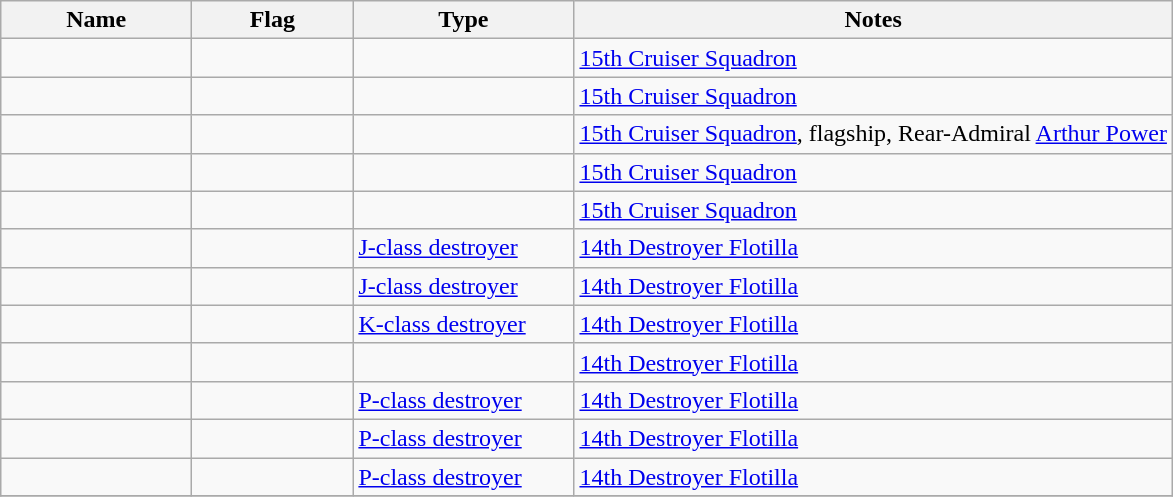<table class="wikitable sortable">
<tr>
<th scope="col" width="120px">Name</th>
<th scope="col" width="100px">Flag</th>
<th scope="col" width="140px">Type</th>
<th>Notes</th>
</tr>
<tr>
<td align="left"></td>
<td align="left"></td>
<td align="left"></td>
<td align="left"><a href='#'>15th Cruiser Squadron</a></td>
</tr>
<tr>
<td align="left"></td>
<td align="left"></td>
<td align="left"></td>
<td align="left"><a href='#'>15th Cruiser Squadron</a></td>
</tr>
<tr>
<td align="left"></td>
<td align="left"></td>
<td align="left"></td>
<td align="left"><a href='#'>15th Cruiser Squadron</a>, flagship, Rear-Admiral <a href='#'>Arthur Power</a></td>
</tr>
<tr>
<td align="left"></td>
<td align="left"></td>
<td align="left"></td>
<td align="left"><a href='#'>15th Cruiser Squadron</a></td>
</tr>
<tr>
<td align="left"></td>
<td align="left"></td>
<td align="left"></td>
<td align="left"><a href='#'>15th Cruiser Squadron</a></td>
</tr>
<tr>
<td align="left"></td>
<td align="left"></td>
<td align="left"><a href='#'>J-class destroyer</a></td>
<td align="left"><a href='#'>14th Destroyer Flotilla</a></td>
</tr>
<tr>
<td align="left"></td>
<td align="left"></td>
<td align="left"><a href='#'>J-class destroyer</a></td>
<td align="left"><a href='#'>14th Destroyer Flotilla</a></td>
</tr>
<tr>
<td align="left"></td>
<td align="left"></td>
<td align="left"><a href='#'>K-class destroyer</a></td>
<td align="left"><a href='#'>14th Destroyer Flotilla</a></td>
</tr>
<tr>
<td align="left"></td>
<td align="left"></td>
<td align="left"></td>
<td align="left"><a href='#'>14th Destroyer Flotilla</a></td>
</tr>
<tr>
<td align="left"></td>
<td align="left"></td>
<td align="left"><a href='#'>P-class destroyer</a></td>
<td align="left"><a href='#'>14th Destroyer Flotilla</a></td>
</tr>
<tr>
<td align="left"></td>
<td align="left"></td>
<td align="left"><a href='#'>P-class destroyer</a></td>
<td align="left"><a href='#'>14th Destroyer Flotilla</a></td>
</tr>
<tr>
<td align="left"></td>
<td align="left"></td>
<td align="left"><a href='#'>P-class destroyer</a></td>
<td align="left"><a href='#'>14th Destroyer Flotilla</a></td>
</tr>
<tr>
</tr>
</table>
